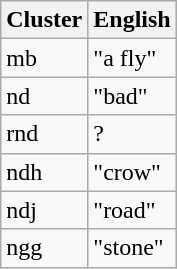<table class="wikitable">
<tr>
<th>Cluster</th>
<th>English</th>
</tr>
<tr>
<td>mb</td>
<td> "a fly"</td>
</tr>
<tr>
<td>nd</td>
<td> "bad"</td>
</tr>
<tr>
<td>rnd</td>
<td>?</td>
</tr>
<tr>
<td>ndh</td>
<td> "crow"</td>
</tr>
<tr>
<td>ndj</td>
<td> "road"</td>
</tr>
<tr>
<td>ngg</td>
<td> "stone"</td>
</tr>
</table>
